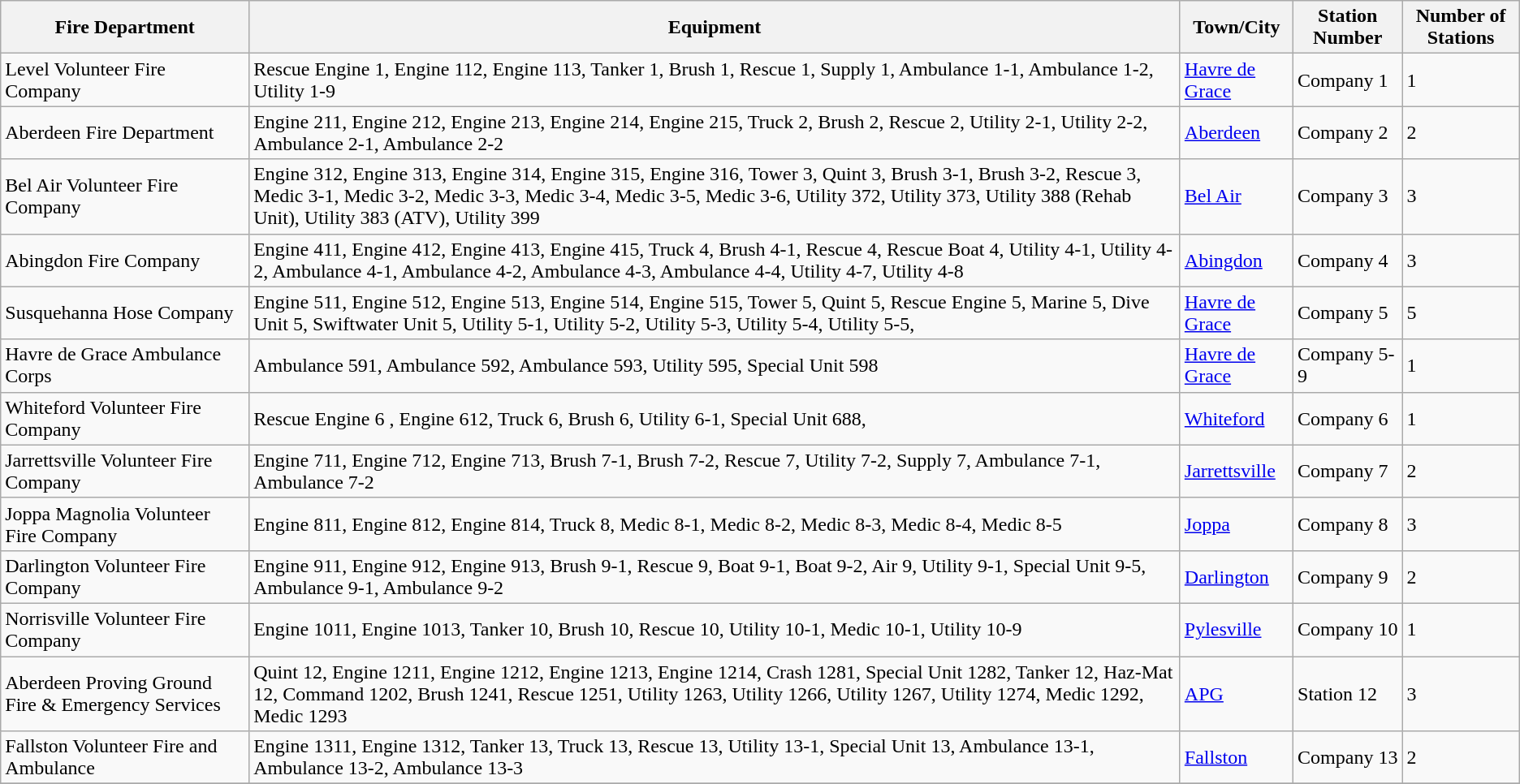<table class="wikitable">
<tr>
<th>Fire Department</th>
<th>Equipment</th>
<th>Town/City</th>
<th>Station Number</th>
<th>Number of Stations</th>
</tr>
<tr>
<td>Level Volunteer Fire Company</td>
<td>Rescue Engine 1, Engine 112, Engine 113, Tanker 1, Brush 1, Rescue 1, Supply 1, Ambulance 1-1, Ambulance 1-2, Utility 1-9</td>
<td><a href='#'>Havre de Grace</a></td>
<td>Company 1</td>
<td>1</td>
</tr>
<tr>
<td>Aberdeen Fire Department</td>
<td>Engine 211, Engine 212, Engine 213, Engine 214, Engine 215, Truck 2, Brush 2, Rescue 2, Utility 2-1, Utility 2-2, Ambulance 2-1, Ambulance 2-2</td>
<td><a href='#'>Aberdeen</a></td>
<td>Company 2</td>
<td>2</td>
</tr>
<tr>
<td>Bel Air Volunteer Fire Company</td>
<td>Engine 312, Engine 313, Engine 314, Engine 315, Engine 316, Tower 3, Quint 3, Brush 3-1, Brush 3-2, Rescue 3, Medic 3-1, Medic 3-2, Medic 3-3, Medic 3-4, Medic 3-5, Medic 3-6, Utility 372, Utility 373, Utility 388 (Rehab Unit), Utility 383 (ATV), Utility 399</td>
<td><a href='#'>Bel Air</a></td>
<td>Company 3</td>
<td>3</td>
</tr>
<tr>
<td>Abingdon Fire Company</td>
<td>Engine 411, Engine 412, Engine 413, Engine 415, Truck 4, Brush 4-1, Rescue 4, Rescue Boat 4, Utility 4-1, Utility 4-2, Ambulance 4-1, Ambulance 4-2, Ambulance 4-3, Ambulance 4-4, Utility 4-7, Utility 4-8</td>
<td><a href='#'>Abingdon</a></td>
<td>Company 4</td>
<td>3</td>
</tr>
<tr>
<td>Susquehanna Hose Company</td>
<td>Engine 511, Engine 512, Engine 513, Engine 514, Engine 515, Tower 5, Quint 5, Rescue Engine 5, Marine 5, Dive Unit 5, Swiftwater Unit 5, Utility 5-1, Utility 5-2, Utility 5-3, Utility 5-4, Utility 5-5,</td>
<td><a href='#'>Havre de Grace</a></td>
<td>Company 5</td>
<td>5</td>
</tr>
<tr>
<td>Havre de Grace Ambulance Corps</td>
<td>Ambulance 591, Ambulance 592, Ambulance 593, Utility 595, Special Unit 598</td>
<td><a href='#'>Havre de Grace</a></td>
<td>Company 5-9</td>
<td>1</td>
</tr>
<tr>
<td>Whiteford Volunteer Fire Company</td>
<td>Rescue Engine 6 , Engine 612, Truck 6, Brush 6, Utility 6-1, Special Unit 688,</td>
<td><a href='#'>Whiteford</a></td>
<td>Company 6</td>
<td>1</td>
</tr>
<tr>
<td>Jarrettsville Volunteer Fire Company</td>
<td>Engine 711, Engine 712, Engine 713, Brush 7-1, Brush 7-2, Rescue 7, Utility 7-2, Supply 7, Ambulance 7-1, Ambulance 7-2</td>
<td><a href='#'>Jarrettsville</a></td>
<td>Company 7</td>
<td>2</td>
</tr>
<tr>
<td>Joppa Magnolia Volunteer Fire Company</td>
<td>Engine 811, Engine 812, Engine 814, Truck 8, Medic 8-1, Medic 8-2, Medic 8-3, Medic 8-4, Medic 8-5</td>
<td><a href='#'>Joppa</a></td>
<td>Company 8</td>
<td>3</td>
</tr>
<tr>
<td>Darlington Volunteer Fire Company</td>
<td>Engine 911, Engine 912, Engine 913, Brush 9-1, Rescue 9, Boat 9-1, Boat 9-2, Air 9, Utility 9-1, Special Unit 9-5, Ambulance 9-1, Ambulance 9-2</td>
<td><a href='#'>Darlington</a></td>
<td>Company 9</td>
<td>2</td>
</tr>
<tr>
<td>Norrisville Volunteer Fire Company</td>
<td>Engine 1011, Engine 1013, Tanker 10, Brush 10, Rescue 10, Utility 10-1, Medic 10-1, Utility 10-9</td>
<td><a href='#'>Pylesville</a></td>
<td>Company 10</td>
<td>1</td>
</tr>
<tr>
<td>Aberdeen Proving Ground Fire & Emergency Services</td>
<td>Quint 12, Engine 1211, Engine 1212, Engine 1213, Engine 1214, Crash 1281, Special Unit 1282, Tanker 12, Haz-Mat 12, Command 1202, Brush 1241, Rescue 1251, Utility 1263, Utility 1266, Utility 1267, Utility 1274, Medic 1292, Medic 1293</td>
<td><a href='#'>APG</a></td>
<td>Station 12</td>
<td>3</td>
</tr>
<tr>
<td>Fallston Volunteer Fire and Ambulance</td>
<td>Engine 1311, Engine 1312, Tanker 13, Truck 13, Rescue 13, Utility 13-1, Special Unit 13, Ambulance 13-1, Ambulance 13-2, Ambulance 13-3</td>
<td><a href='#'>Fallston</a></td>
<td>Company 13</td>
<td>2</td>
</tr>
<tr>
</tr>
</table>
